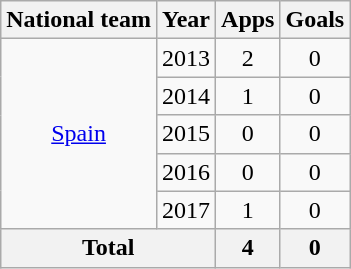<table class=wikitable style="text-align: center">
<tr>
<th>National team</th>
<th>Year</th>
<th>Apps</th>
<th>Goals</th>
</tr>
<tr>
<td rowspan="5"><a href='#'>Spain</a></td>
<td>2013</td>
<td>2</td>
<td>0</td>
</tr>
<tr>
<td>2014</td>
<td>1</td>
<td>0</td>
</tr>
<tr>
<td>2015</td>
<td>0</td>
<td>0</td>
</tr>
<tr>
<td>2016</td>
<td>0</td>
<td>0</td>
</tr>
<tr>
<td>2017</td>
<td>1</td>
<td>0</td>
</tr>
<tr>
<th colspan=2>Total</th>
<th>4</th>
<th>0</th>
</tr>
</table>
